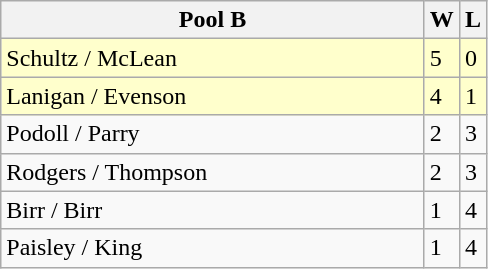<table class=wikitable>
<tr>
<th width=275>Pool B</th>
<th>W</th>
<th>L</th>
</tr>
<tr bgcolor=#ffffcc>
<td>Schultz / McLean</td>
<td>5</td>
<td>0</td>
</tr>
<tr bgcolor=#ffffcc>
<td>Lanigan / Evenson</td>
<td>4</td>
<td>1</td>
</tr>
<tr>
<td>Podoll / Parry</td>
<td>2</td>
<td>3</td>
</tr>
<tr>
<td>Rodgers / Thompson</td>
<td>2</td>
<td>3</td>
</tr>
<tr>
<td>Birr / Birr</td>
<td>1</td>
<td>4</td>
</tr>
<tr>
<td>Paisley / King</td>
<td>1</td>
<td>4</td>
</tr>
</table>
